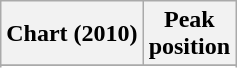<table class="wikitable sortable plainrowheaders">
<tr>
<th scope="col">Chart (2010)</th>
<th scope="col">Peak<br>position</th>
</tr>
<tr>
</tr>
<tr>
</tr>
</table>
